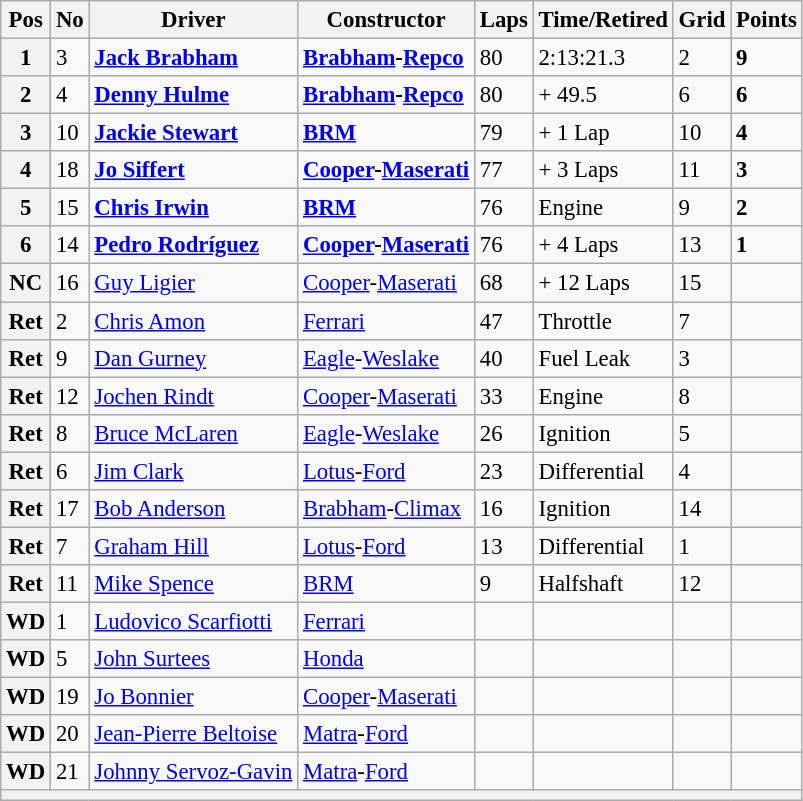<table class="wikitable" style="font-size: 95%;">
<tr>
<th>Pos</th>
<th>No</th>
<th>Driver</th>
<th>Constructor</th>
<th>Laps</th>
<th>Time/Retired</th>
<th>Grid</th>
<th>Points</th>
</tr>
<tr>
<th>1</th>
<td>3</td>
<td> <strong><a href='#'>Jack Brabham</a></strong></td>
<td><strong><a href='#'>Brabham</a>-<a href='#'>Repco</a></strong></td>
<td>80</td>
<td>2:13:21.3</td>
<td>2</td>
<td><strong>9</strong></td>
</tr>
<tr>
<th>2</th>
<td>4</td>
<td> <strong><a href='#'>Denny Hulme</a></strong></td>
<td><strong><a href='#'>Brabham</a>-<a href='#'>Repco</a></strong></td>
<td>80</td>
<td>+ 49.5</td>
<td>6</td>
<td><strong>6</strong></td>
</tr>
<tr>
<th>3</th>
<td>10</td>
<td> <strong><a href='#'>Jackie Stewart</a></strong></td>
<td><strong><a href='#'>BRM</a></strong></td>
<td>79</td>
<td>+ 1 Lap</td>
<td>10</td>
<td><strong>4</strong></td>
</tr>
<tr>
<th>4</th>
<td>18</td>
<td> <strong><a href='#'>Jo Siffert</a></strong></td>
<td><strong><a href='#'>Cooper</a>-<a href='#'>Maserati</a></strong></td>
<td>77</td>
<td>+ 3 Laps</td>
<td>11</td>
<td><strong>3</strong></td>
</tr>
<tr>
<th>5</th>
<td>15</td>
<td> <strong><a href='#'>Chris Irwin</a></strong></td>
<td><strong><a href='#'>BRM</a></strong></td>
<td>76</td>
<td>Engine</td>
<td>9</td>
<td><strong>2</strong></td>
</tr>
<tr>
<th>6</th>
<td>14</td>
<td> <strong><a href='#'>Pedro Rodríguez</a></strong></td>
<td><strong><a href='#'>Cooper</a>-<a href='#'>Maserati</a></strong></td>
<td>76</td>
<td>+ 4 Laps</td>
<td>13</td>
<td><strong>1</strong></td>
</tr>
<tr>
<th>NC</th>
<td>16</td>
<td> <a href='#'>Guy Ligier</a></td>
<td><a href='#'>Cooper</a>-<a href='#'>Maserati</a></td>
<td>68</td>
<td>+ 12 Laps</td>
<td>15</td>
<td> </td>
</tr>
<tr>
<th>Ret</th>
<td>2</td>
<td> <a href='#'>Chris Amon</a></td>
<td><a href='#'>Ferrari</a></td>
<td>47</td>
<td>Throttle</td>
<td>7</td>
<td> </td>
</tr>
<tr>
<th>Ret</th>
<td>9</td>
<td> <a href='#'>Dan Gurney</a></td>
<td><a href='#'>Eagle</a>-<a href='#'>Weslake</a></td>
<td>40</td>
<td>Fuel Leak</td>
<td>3</td>
<td> </td>
</tr>
<tr>
<th>Ret</th>
<td>12</td>
<td> <a href='#'>Jochen Rindt</a></td>
<td><a href='#'>Cooper</a>-<a href='#'>Maserati</a></td>
<td>33</td>
<td>Engine</td>
<td>8</td>
<td> </td>
</tr>
<tr>
<th>Ret</th>
<td>8</td>
<td> <a href='#'>Bruce McLaren</a></td>
<td><a href='#'>Eagle</a>-<a href='#'>Weslake</a></td>
<td>26</td>
<td>Ignition</td>
<td>5</td>
<td> </td>
</tr>
<tr>
<th>Ret</th>
<td>6</td>
<td> <a href='#'>Jim Clark</a></td>
<td><a href='#'>Lotus</a>-<a href='#'>Ford</a></td>
<td>23</td>
<td>Differential</td>
<td>4</td>
<td> </td>
</tr>
<tr>
<th>Ret</th>
<td>17</td>
<td> <a href='#'>Bob Anderson</a></td>
<td><a href='#'>Brabham</a>-<a href='#'>Climax</a></td>
<td>16</td>
<td>Ignition</td>
<td>14</td>
<td> </td>
</tr>
<tr>
<th>Ret</th>
<td>7</td>
<td> <a href='#'>Graham Hill</a></td>
<td><a href='#'>Lotus</a>-<a href='#'>Ford</a></td>
<td>13</td>
<td>Differential</td>
<td>1</td>
<td> </td>
</tr>
<tr>
<th>Ret</th>
<td>11</td>
<td> <a href='#'>Mike Spence</a></td>
<td><a href='#'>BRM</a></td>
<td>9</td>
<td>Halfshaft</td>
<td>12</td>
<td> </td>
</tr>
<tr>
<th>WD</th>
<td>1</td>
<td> <a href='#'>Ludovico Scarfiotti</a></td>
<td><a href='#'>Ferrari</a></td>
<td></td>
<td></td>
<td></td>
<td> </td>
</tr>
<tr>
<th>WD</th>
<td>5</td>
<td> <a href='#'>John Surtees</a></td>
<td><a href='#'>Honda</a></td>
<td></td>
<td></td>
<td></td>
<td> </td>
</tr>
<tr>
<th>WD</th>
<td>19</td>
<td> <a href='#'>Jo Bonnier</a></td>
<td><a href='#'>Cooper</a>-<a href='#'>Maserati</a></td>
<td></td>
<td></td>
<td></td>
<td> </td>
</tr>
<tr>
<th>WD</th>
<td>20</td>
<td> <a href='#'>Jean-Pierre Beltoise</a></td>
<td><a href='#'>Matra</a>-<a href='#'>Ford</a></td>
<td></td>
<td></td>
<td></td>
<td> </td>
</tr>
<tr>
<th>WD</th>
<td>21</td>
<td> <a href='#'>Johnny Servoz-Gavin</a></td>
<td><a href='#'>Matra</a>-<a href='#'>Ford</a></td>
<td></td>
<td></td>
<td></td>
<td> </td>
</tr>
<tr>
<th colspan="8"></th>
</tr>
</table>
